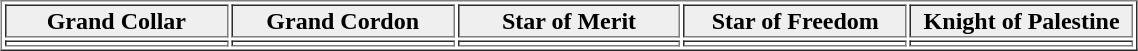<table align="center" border="1"  cellpadding="1" width="60%">
<tr>
<th width="20%" style="background:#efefef;">Grand Collar</th>
<th width="20%" style="background:#efefef;">Grand Cordon</th>
<th width="20%" style="background:#efefef;">Star of Merit</th>
<th width="20%" style="background:#efefef;">Star of Freedom</th>
<th width="20%" style="background:#efefef;">Knight of Palestine</th>
</tr>
<tr>
<td></td>
<td></td>
<td></td>
<td></td>
<td></td>
</tr>
</table>
